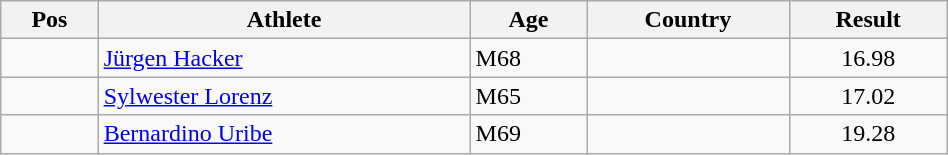<table class="wikitable"  style="text-align:center; width:50%;">
<tr>
<th>Pos</th>
<th>Athlete</th>
<th>Age</th>
<th>Country</th>
<th>Result</th>
</tr>
<tr>
<td align=center></td>
<td align=left><a href='#'>Jürgen Hacker</a></td>
<td align=left>M68</td>
<td align=left></td>
<td>16.98</td>
</tr>
<tr>
<td align=center></td>
<td align=left><a href='#'>Sylwester Lorenz</a></td>
<td align=left>M65</td>
<td align=left></td>
<td>17.02</td>
</tr>
<tr>
<td align=center></td>
<td align=left><a href='#'>Bernardino Uribe</a></td>
<td align=left>M69</td>
<td align=left></td>
<td>19.28</td>
</tr>
</table>
